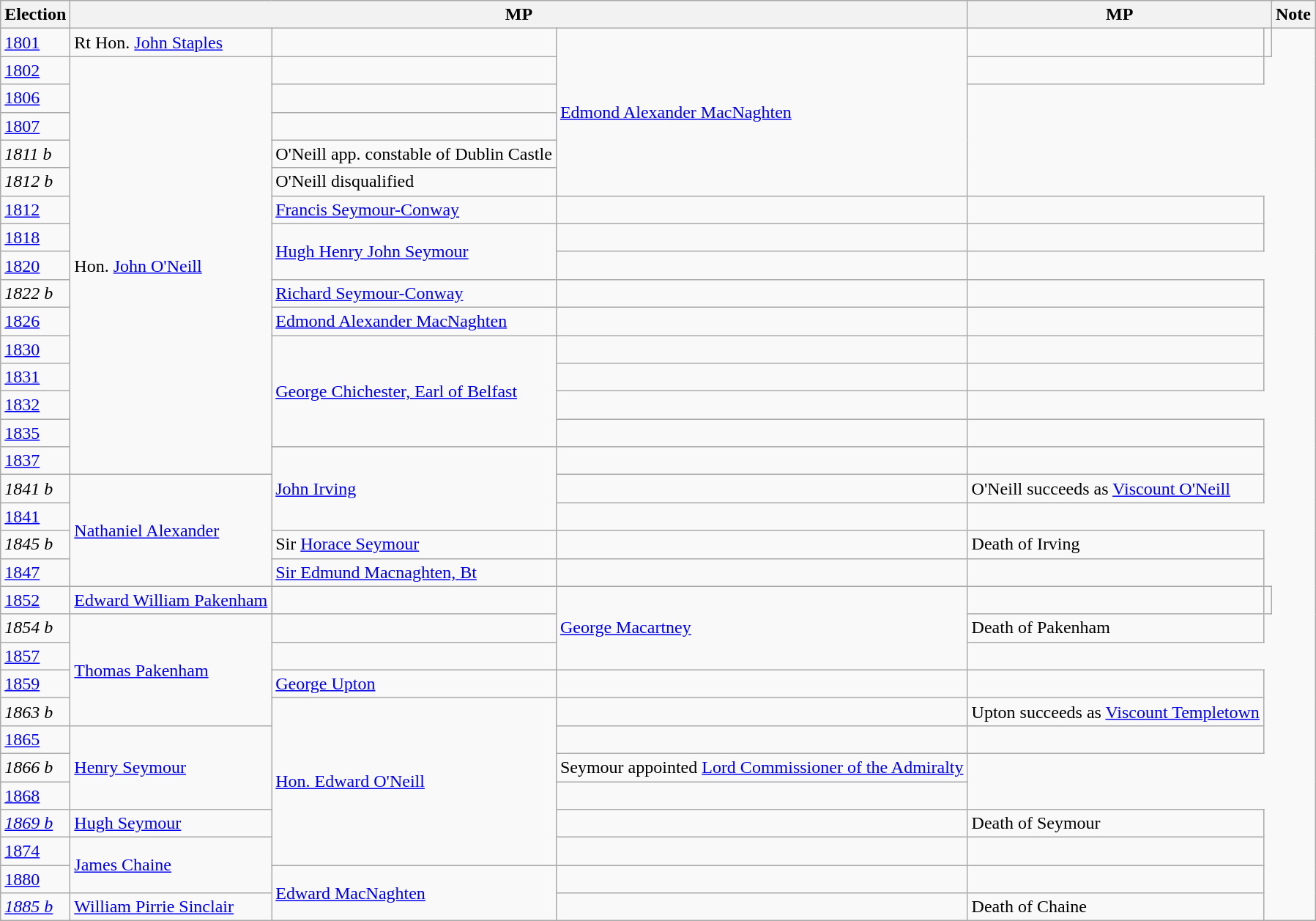<table class="wikitable">
<tr>
<th>Election</th>
<th colspan="3">MP</th>
<th colspan="3">MP</th>
<th>Note</th>
</tr>
<tr>
<td><a href='#'>1801</a></td>
<td>Rt Hon. <a href='#'>John Staples</a></td>
<td></td>
<td rowspan="6"><a href='#'>Edmond Alexander MacNaghten</a></td>
<td></td>
<td></td>
</tr>
<tr>
<td><a href='#'>1802</a></td>
<td rowspan="15">Hon. <a href='#'>John O'Neill</a></td>
<td></td>
<td></td>
</tr>
<tr>
<td><a href='#'>1806</a></td>
<td></td>
</tr>
<tr>
<td><a href='#'>1807</a></td>
<td></td>
</tr>
<tr>
<td><em>1811 b</em></td>
<td>O'Neill app. constable of Dublin Castle</td>
</tr>
<tr>
<td><em>1812 b</em></td>
<td>O'Neill disqualified</td>
</tr>
<tr>
<td><a href='#'>1812</a></td>
<td><a href='#'>Francis Seymour-Conway</a></td>
<td></td>
<td></td>
</tr>
<tr>
<td><a href='#'>1818</a></td>
<td rowspan=2><a href='#'>Hugh Henry John Seymour</a></td>
<td></td>
<td></td>
</tr>
<tr>
<td><a href='#'>1820</a></td>
<td></td>
</tr>
<tr>
<td><em>1822 b</em></td>
<td><a href='#'>Richard Seymour-Conway</a></td>
<td></td>
<td></td>
</tr>
<tr>
<td><a href='#'>1826</a></td>
<td><a href='#'>Edmond Alexander MacNaghten</a></td>
<td></td>
<td></td>
</tr>
<tr>
<td><a href='#'>1830</a></td>
<td rowspan="4"><a href='#'>George Chichester, Earl of Belfast</a></td>
<td></td>
<td></td>
</tr>
<tr>
<td><a href='#'>1831</a></td>
<td></td>
<td></td>
</tr>
<tr>
<td><a href='#'>1832</a></td>
<td></td>
</tr>
<tr>
<td><a href='#'>1835</a></td>
<td></td>
<td></td>
</tr>
<tr>
<td><a href='#'>1837</a></td>
<td rowspan="3"><a href='#'>John Irving</a></td>
<td></td>
<td></td>
</tr>
<tr>
<td><em>1841 b</em></td>
<td rowspan="4"><a href='#'>Nathaniel Alexander</a></td>
<td></td>
<td>O'Neill succeeds as <a href='#'>Viscount O'Neill</a></td>
</tr>
<tr>
<td><a href='#'>1841</a></td>
<td></td>
</tr>
<tr>
<td><em>1845 b</em></td>
<td>Sir <a href='#'>Horace Seymour</a></td>
<td></td>
<td>Death of Irving</td>
</tr>
<tr>
<td><a href='#'>1847</a></td>
<td><a href='#'>Sir Edmund Macnaghten, Bt</a></td>
<td></td>
<td></td>
</tr>
<tr>
<td><a href='#'>1852</a></td>
<td><a href='#'>Edward William Pakenham</a></td>
<td></td>
<td rowspan=3><a href='#'>George Macartney</a></td>
<td></td>
<td></td>
</tr>
<tr>
<td><em>1854 b</em></td>
<td rowspan="4"><a href='#'>Thomas Pakenham</a></td>
<td></td>
<td>Death of Pakenham</td>
</tr>
<tr>
<td><a href='#'>1857</a></td>
<td></td>
</tr>
<tr>
<td><a href='#'>1859</a></td>
<td><a href='#'>George Upton</a></td>
<td></td>
<td></td>
</tr>
<tr>
<td><em>1863 b</em></td>
<td rowspan="6"><a href='#'>Hon. Edward O'Neill</a></td>
<td></td>
<td>Upton succeeds as <a href='#'>Viscount Templetown</a></td>
</tr>
<tr>
<td><a href='#'>1865</a></td>
<td rowspan=3><a href='#'>Henry Seymour</a></td>
<td></td>
<td></td>
</tr>
<tr>
<td><em>1866 b</em></td>
<td>Seymour appointed <a href='#'>Lord Commissioner of the Admiralty</a></td>
</tr>
<tr>
<td><a href='#'>1868</a></td>
<td></td>
</tr>
<tr>
<td><em><a href='#'>1869 b</a></em></td>
<td><a href='#'>Hugh Seymour</a></td>
<td></td>
<td>Death of Seymour</td>
</tr>
<tr>
<td><a href='#'>1874</a></td>
<td rowspan="2"><a href='#'>James Chaine</a></td>
<td></td>
<td></td>
</tr>
<tr>
<td><a href='#'>1880</a></td>
<td rowspan="2"><a href='#'>Edward MacNaghten</a></td>
<td></td>
<td></td>
</tr>
<tr>
<td><em><a href='#'>1885 b</a></em></td>
<td><a href='#'>William Pirrie Sinclair</a></td>
<td></td>
<td>Death of Chaine</td>
</tr>
</table>
